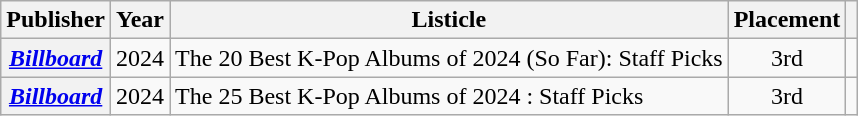<table class="wikitable plainrowheaders sortable" style="text-align:center">
<tr>
<th scope="col">Publisher</th>
<th scope="col">Year</th>
<th scope="col">Listicle</th>
<th scope="col">Placement</th>
<th scope="col" class="unsortable"></th>
</tr>
<tr>
<th scope="row"><em><a href='#'>Billboard</a></em></th>
<td>2024</td>
<td style="text-align:left">The 20 Best K-Pop Albums of 2024 (So Far): Staff Picks</td>
<td>3rd</td>
<td></td>
</tr>
<tr>
<th scope="row"><em><a href='#'>Billboard</a></em></th>
<td>2024</td>
<td style="text-align:left">The 25 Best K-Pop Albums of 2024 : Staff Picks</td>
<td>3rd</td>
<td></td>
</tr>
</table>
